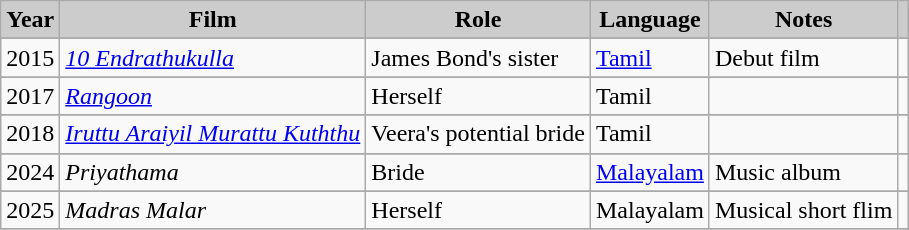<table class="wikitable">
<tr>
<th style="background:#ccc;">Year</th>
<th style="background:#ccc;">Film</th>
<th style="background:#ccc;">Role</th>
<th style="background:#ccc;">Language</th>
<th style="background:#ccc;">Notes</th>
<th style="background:#ccc;"></th>
</tr>
<tr>
</tr>
<tr>
<td>2015</td>
<td><em><a href='#'>10 Endrathukulla</a></em></td>
<td>James Bond's sister</td>
<td><a href='#'>Tamil</a></td>
<td>Debut film</td>
<td></td>
</tr>
<tr>
</tr>
<tr>
<td>2017</td>
<td><em><a href='#'>Rangoon</a></em></td>
<td>Herself</td>
<td>Tamil</td>
<td></td>
<td></td>
</tr>
<tr>
</tr>
<tr>
<td>2018</td>
<td><em><a href='#'>Iruttu Araiyil Murattu Kuththu</a></em></td>
<td>Veera's potential bride</td>
<td>Tamil</td>
<td></td>
<td></td>
</tr>
<tr>
</tr>
<tr>
</tr>
<tr>
<td>2024</td>
<td><em>Priyathama</em></td>
<td>Bride</td>
<td><a href='#'>Malayalam</a></td>
<td>Music album</td>
<td></td>
</tr>
<tr>
</tr>
<tr>
<td>2025</td>
<td><em>Madras Malar</em></td>
<td>Herself</td>
<td>Malayalam</td>
<td>Musical short flim</td>
<td></td>
</tr>
<tr>
</tr>
</table>
